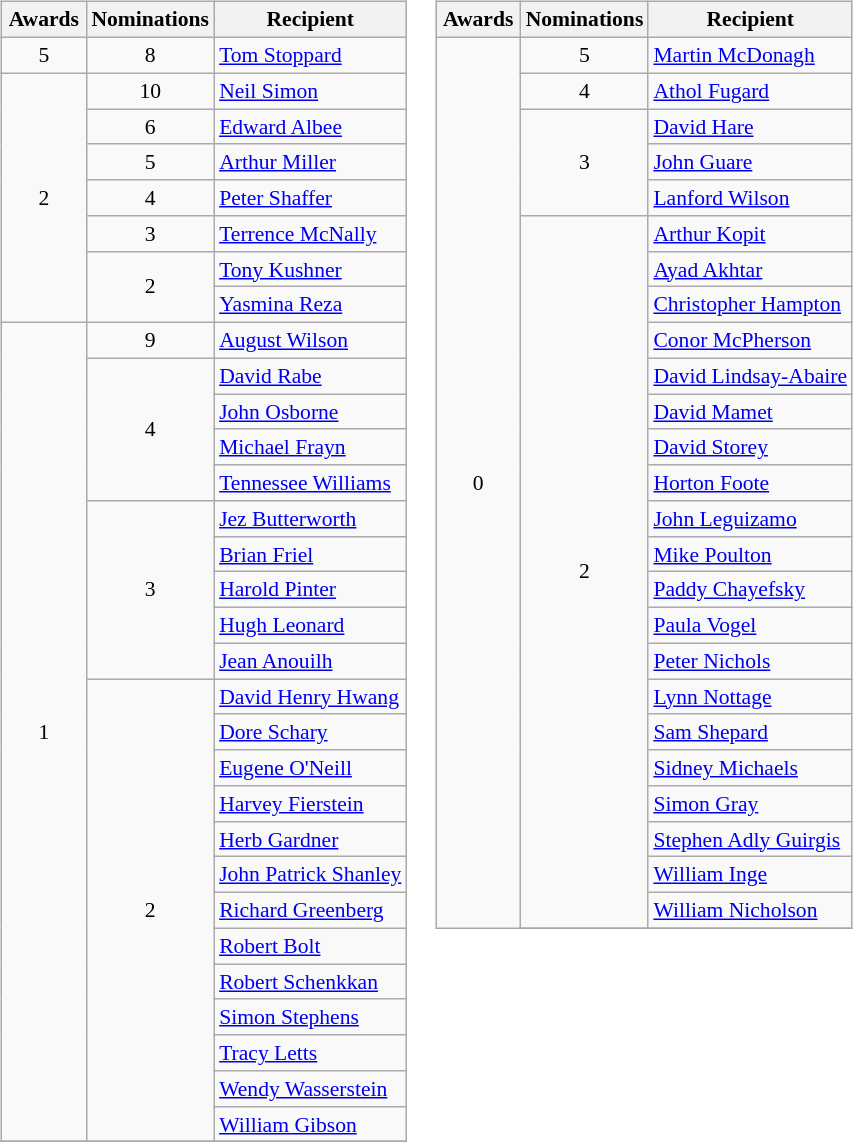<table>
<tr>
<td valign="top"><br><table class="wikitable sortable" style="font-size:90%;">
<tr>
<th style="width:50px;">Awards</th>
<th>Nominations</th>
<th>Recipient</th>
</tr>
<tr>
<td style="text-align: center;" rowspan="1">5</td>
<td style="text-align: center;">8</td>
<td><a href='#'>Tom Stoppard</a></td>
</tr>
<tr>
<td style="text-align: center;" rowspan="7">2</td>
<td style="text-align: center;">10</td>
<td><a href='#'>Neil Simon</a></td>
</tr>
<tr>
<td style="text-align: center;">6</td>
<td><a href='#'>Edward Albee</a></td>
</tr>
<tr>
<td style="text-align: center;">5</td>
<td><a href='#'>Arthur Miller</a></td>
</tr>
<tr>
<td style="text-align: center;">4</td>
<td><a href='#'>Peter Shaffer</a></td>
</tr>
<tr>
<td style="text-align: center;">3</td>
<td><a href='#'>Terrence McNally</a></td>
</tr>
<tr>
<td style="text-align: center;" rowspan="2">2</td>
<td><a href='#'>Tony Kushner</a></td>
</tr>
<tr>
<td><a href='#'>Yasmina Reza</a></td>
</tr>
<tr>
<td style="text-align: center;" rowspan="23">1</td>
<td style="text-align: center;">9</td>
<td><a href='#'>August Wilson</a></td>
</tr>
<tr>
<td style="text-align: center;" rowspan="4">4</td>
<td><a href='#'>David Rabe</a></td>
</tr>
<tr>
<td><a href='#'>John Osborne</a></td>
</tr>
<tr>
<td><a href='#'>Michael Frayn</a></td>
</tr>
<tr>
<td><a href='#'>Tennessee Williams</a></td>
</tr>
<tr>
<td style="text-align: center;" rowspan="5">3</td>
<td><a href='#'>Jez Butterworth</a></td>
</tr>
<tr>
<td><a href='#'>Brian Friel</a></td>
</tr>
<tr>
<td><a href='#'>Harold Pinter</a></td>
</tr>
<tr>
<td><a href='#'>Hugh Leonard</a></td>
</tr>
<tr>
<td><a href='#'>Jean Anouilh</a></td>
</tr>
<tr>
<td style="text-align: center;" rowspan="13">2</td>
<td><a href='#'>David Henry Hwang</a></td>
</tr>
<tr>
<td><a href='#'>Dore Schary</a></td>
</tr>
<tr>
<td><a href='#'>Eugene O'Neill</a></td>
</tr>
<tr>
<td><a href='#'>Harvey Fierstein</a></td>
</tr>
<tr>
<td><a href='#'>Herb Gardner</a></td>
</tr>
<tr>
<td><a href='#'>John Patrick Shanley</a></td>
</tr>
<tr>
<td><a href='#'>Richard Greenberg</a></td>
</tr>
<tr>
<td><a href='#'>Robert Bolt</a></td>
</tr>
<tr>
<td><a href='#'>Robert Schenkkan</a></td>
</tr>
<tr>
<td><a href='#'>Simon Stephens</a></td>
</tr>
<tr>
<td><a href='#'>Tracy Letts</a></td>
</tr>
<tr>
<td><a href='#'>Wendy Wasserstein</a></td>
</tr>
<tr>
<td><a href='#'>William Gibson</a></td>
</tr>
<tr>
</tr>
</table>
</td>
<td valign="top"><br><table class="wikitable sortable" style="font-size:90%;">
<tr>
<th style="width:50px;">Awards</th>
<th>Nominations</th>
<th>Recipient</th>
</tr>
<tr>
<td rowspan="51" style="text-align: center;">0</td>
<td style="text-align: center;" rowspan="1">5</td>
<td><a href='#'>Martin McDonagh</a></td>
</tr>
<tr>
<td style="text-align: center;" rowspan="1">4</td>
<td><a href='#'>Athol Fugard</a></td>
</tr>
<tr>
<td style="text-align: center;" rowspan="3">3</td>
<td><a href='#'>David Hare</a></td>
</tr>
<tr>
<td><a href='#'>John Guare</a></td>
</tr>
<tr>
<td><a href='#'>Lanford Wilson</a></td>
</tr>
<tr>
<td rowspan="20" style="text-align: center;">2</td>
<td><a href='#'>Arthur Kopit</a></td>
</tr>
<tr>
<td><a href='#'>Ayad Akhtar</a></td>
</tr>
<tr>
<td><a href='#'>Christopher Hampton</a></td>
</tr>
<tr>
<td><a href='#'>Conor McPherson</a></td>
</tr>
<tr>
<td><a href='#'>David Lindsay-Abaire</a></td>
</tr>
<tr>
<td><a href='#'>David Mamet</a></td>
</tr>
<tr>
<td><a href='#'>David Storey</a></td>
</tr>
<tr>
<td><a href='#'>Horton Foote</a></td>
</tr>
<tr>
<td><a href='#'>John Leguizamo</a></td>
</tr>
<tr>
<td><a href='#'>Mike Poulton</a></td>
</tr>
<tr>
<td><a href='#'>Paddy Chayefsky</a></td>
</tr>
<tr>
<td><a href='#'>Paula Vogel</a></td>
</tr>
<tr>
<td><a href='#'>Peter Nichols</a></td>
</tr>
<tr>
<td><a href='#'>Lynn Nottage</a></td>
</tr>
<tr>
<td><a href='#'>Sam Shepard</a></td>
</tr>
<tr>
<td><a href='#'>Sidney Michaels</a></td>
</tr>
<tr>
<td><a href='#'>Simon Gray</a></td>
</tr>
<tr>
<td><a href='#'>Stephen Adly Guirgis</a></td>
</tr>
<tr>
<td><a href='#'>William Inge</a></td>
</tr>
<tr>
<td><a href='#'>William Nicholson</a></td>
</tr>
<tr>
</tr>
</table>
</td>
</tr>
</table>
